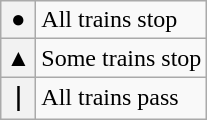<table class="wikitable">
<tr>
<th>●</th>
<td>All trains stop</td>
</tr>
<tr>
<th>▲</th>
<td>Some trains stop</td>
</tr>
<tr>
<th>｜</th>
<td>All trains pass</td>
</tr>
</table>
